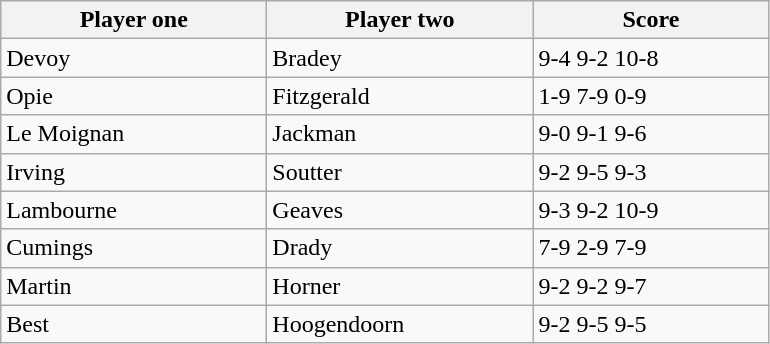<table class="wikitable">
<tr>
<th width=170>Player one</th>
<th width=170>Player two</th>
<th width=150>Score</th>
</tr>
<tr>
<td> Devoy</td>
<td> Bradey</td>
<td>9-4 9-2 10-8</td>
</tr>
<tr>
<td> Opie</td>
<td> Fitzgerald</td>
<td>1-9 7-9 0-9</td>
</tr>
<tr>
<td> Le Moignan</td>
<td> Jackman</td>
<td>9-0 9-1 9-6</td>
</tr>
<tr>
<td> Irving</td>
<td> Soutter</td>
<td>9-2 9-5 9-3</td>
</tr>
<tr>
<td> Lambourne</td>
<td> Geaves</td>
<td>9-3 9-2 10-9</td>
</tr>
<tr>
<td> Cumings</td>
<td> Drady</td>
<td>7-9 2-9 7-9</td>
</tr>
<tr>
<td> Martin</td>
<td> Horner</td>
<td>9-2 9-2 9-7</td>
</tr>
<tr>
<td> Best</td>
<td> Hoogendoorn</td>
<td>9-2 9-5 9-5</td>
</tr>
</table>
